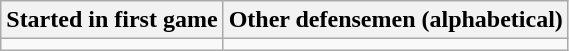<table class="wikitable">
<tr ;>
<th>Started in first game</th>
<th>Other defensemen (alphabetical)</th>
</tr>
<tr>
<td></td>
<td></td>
</tr>
</table>
